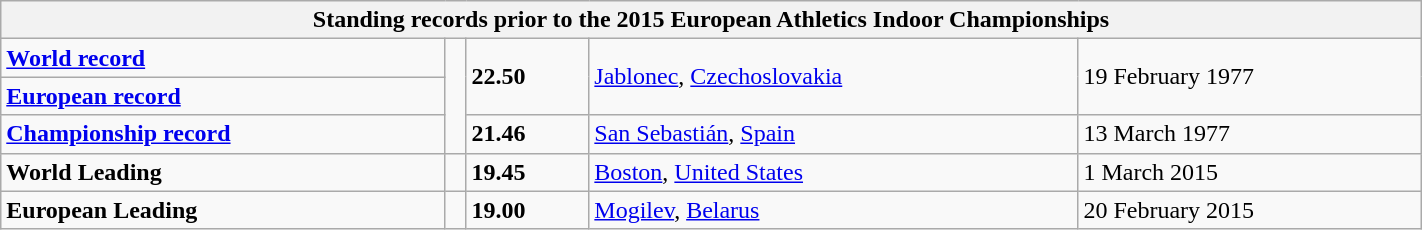<table class="wikitable" width=75%>
<tr>
<th colspan="5">Standing records prior to the 2015 European Athletics Indoor Championships</th>
</tr>
<tr>
<td><strong><a href='#'>World record</a></strong></td>
<td rowspan=3></td>
<td rowspan=2><strong>22.50</strong></td>
<td rowspan=2><a href='#'>Jablonec</a>, <a href='#'>Czechoslovakia</a></td>
<td rowspan=2>19 February 1977</td>
</tr>
<tr>
<td><strong><a href='#'>European record</a></strong></td>
</tr>
<tr>
<td><strong><a href='#'>Championship record</a></strong></td>
<td><strong>21.46</strong></td>
<td><a href='#'>San Sebastián</a>, <a href='#'>Spain</a></td>
<td>13 March 1977</td>
</tr>
<tr>
<td><strong>World Leading</strong></td>
<td></td>
<td><strong>19.45</strong></td>
<td><a href='#'>Boston</a>, <a href='#'>United States</a></td>
<td>1 March 2015</td>
</tr>
<tr>
<td><strong>European Leading</strong></td>
<td></td>
<td><strong>19.00</strong></td>
<td><a href='#'>Mogilev</a>, <a href='#'>Belarus</a></td>
<td>20 February 2015</td>
</tr>
</table>
